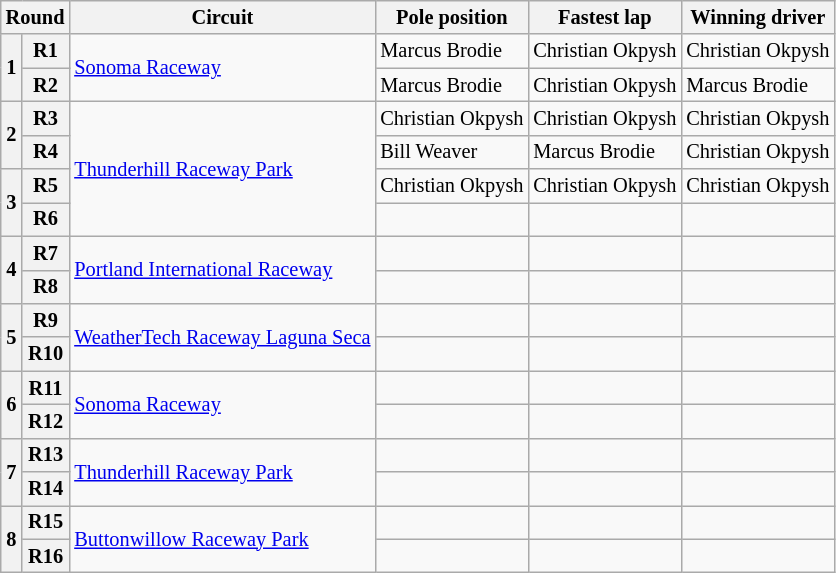<table class="wikitable" style="font-size: 85%;">
<tr>
<th colspan="2">Round</th>
<th>Circuit</th>
<th>Pole position</th>
<th>Fastest lap</th>
<th>Winning driver</th>
</tr>
<tr>
<th rowspan="2">1</th>
<th>R1</th>
<td rowspan="2"><a href='#'>Sonoma Raceway</a></td>
<td> Marcus Brodie</td>
<td> Christian Okpysh</td>
<td> Christian Okpysh</td>
</tr>
<tr>
<th>R2</th>
<td> Marcus Brodie</td>
<td> Christian Okpysh</td>
<td> Marcus Brodie</td>
</tr>
<tr>
<th rowspan="2">2</th>
<th>R3</th>
<td rowspan="4"><a href='#'>Thunderhill Raceway Park</a></td>
<td> Christian Okpysh</td>
<td> Christian Okpysh</td>
<td> Christian Okpysh</td>
</tr>
<tr>
<th>R4</th>
<td> Bill Weaver</td>
<td> Marcus Brodie</td>
<td> Christian Okpysh</td>
</tr>
<tr>
<th rowspan="2">3</th>
<th>R5</th>
<td> Christian Okpysh</td>
<td> Christian Okpysh</td>
<td> Christian Okpysh</td>
</tr>
<tr>
<th>R6</th>
<td></td>
<td></td>
<td></td>
</tr>
<tr>
<th rowspan="2">4</th>
<th>R7</th>
<td rowspan="2"><a href='#'>Portland International Raceway</a></td>
<td></td>
<td></td>
<td></td>
</tr>
<tr>
<th>R8</th>
<td></td>
<td></td>
<td></td>
</tr>
<tr>
<th rowspan="2">5</th>
<th>R9</th>
<td rowspan="2"><a href='#'>WeatherTech Raceway Laguna Seca</a></td>
<td></td>
<td></td>
<td></td>
</tr>
<tr>
<th>R10</th>
<td></td>
<td></td>
<td></td>
</tr>
<tr>
<th rowspan="2">6</th>
<th>R11</th>
<td rowspan="2"><a href='#'>Sonoma Raceway</a></td>
<td></td>
<td></td>
<td></td>
</tr>
<tr>
<th>R12</th>
<td></td>
<td></td>
<td></td>
</tr>
<tr>
<th rowspan="2">7</th>
<th>R13</th>
<td rowspan="2"><a href='#'>Thunderhill Raceway Park</a></td>
<td></td>
<td></td>
<td></td>
</tr>
<tr>
<th>R14</th>
<td></td>
<td></td>
<td></td>
</tr>
<tr>
<th rowspan="2">8</th>
<th>R15</th>
<td rowspan="2"><a href='#'>Buttonwillow Raceway Park</a></td>
<td></td>
<td></td>
<td></td>
</tr>
<tr>
<th>R16</th>
<td></td>
<td></td>
<td></td>
</tr>
</table>
